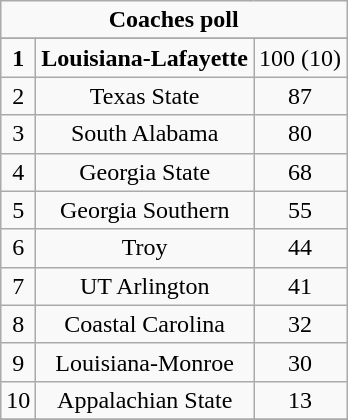<table class="wikitable">
<tr align="center">
<td align="center" Colspan="3"><strong>Coaches poll</strong></td>
</tr>
<tr align="center">
</tr>
<tr align="center">
<td><strong>1</strong></td>
<td><strong>Louisiana-Lafayette</strong></td>
<td>100 (10)</td>
</tr>
<tr align="center">
<td>2</td>
<td>Texas State</td>
<td>87</td>
</tr>
<tr align="center">
<td>3</td>
<td>South Alabama</td>
<td>80</td>
</tr>
<tr align="center">
<td>4</td>
<td>Georgia State</td>
<td>68</td>
</tr>
<tr align="center">
<td>5</td>
<td>Georgia Southern</td>
<td>55</td>
</tr>
<tr align="center">
<td>6</td>
<td>Troy</td>
<td>44</td>
</tr>
<tr align="center">
<td>7</td>
<td>UT Arlington</td>
<td>41</td>
</tr>
<tr align="center">
<td>8</td>
<td>Coastal Carolina</td>
<td>32</td>
</tr>
<tr align="center">
<td>9</td>
<td>Louisiana-Monroe</td>
<td>30</td>
</tr>
<tr align="center">
<td>10</td>
<td>Appalachian State</td>
<td>13</td>
</tr>
<tr align="center">
</tr>
</table>
